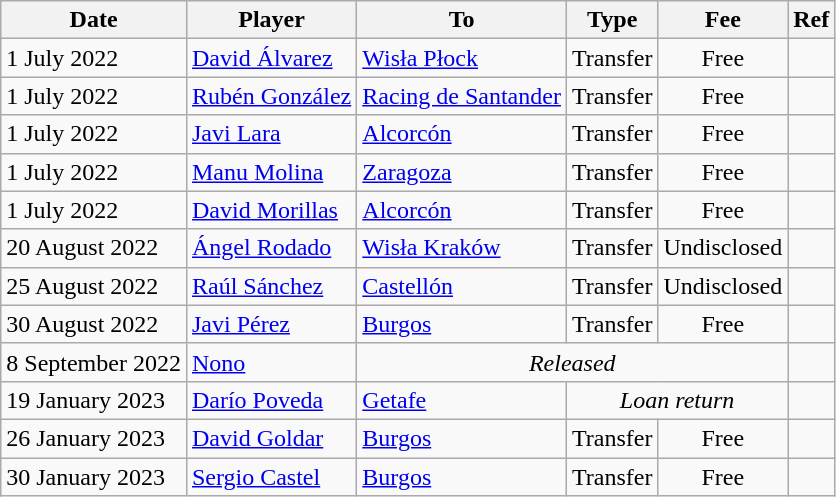<table class="wikitable">
<tr>
<th>Date</th>
<th>Player</th>
<th>To</th>
<th>Type</th>
<th>Fee</th>
<th>Ref</th>
</tr>
<tr>
<td>1 July 2022</td>
<td> <a href='#'>David Álvarez</a></td>
<td> <a href='#'>Wisła Płock</a></td>
<td align=center>Transfer</td>
<td align=center>Free</td>
<td align=center></td>
</tr>
<tr>
<td>1 July 2022</td>
<td> <a href='#'>Rubén González</a></td>
<td><a href='#'>Racing de Santander</a></td>
<td align=center>Transfer</td>
<td align=center>Free</td>
<td align=center></td>
</tr>
<tr>
<td>1 July 2022</td>
<td> <a href='#'>Javi Lara</a></td>
<td><a href='#'>Alcorcón</a></td>
<td align=center>Transfer</td>
<td align=center>Free</td>
<td align=center></td>
</tr>
<tr>
<td>1 July 2022</td>
<td> <a href='#'>Manu Molina</a></td>
<td><a href='#'>Zaragoza</a></td>
<td align=center>Transfer</td>
<td align=center>Free</td>
<td align=center></td>
</tr>
<tr>
<td>1 July 2022</td>
<td> <a href='#'>David Morillas</a></td>
<td><a href='#'>Alcorcón</a></td>
<td align=center>Transfer</td>
<td align=center>Free</td>
<td align=center></td>
</tr>
<tr>
<td>20 August 2022</td>
<td> <a href='#'>Ángel Rodado</a></td>
<td> <a href='#'>Wisła Kraków</a></td>
<td align=center>Transfer</td>
<td align=center>Undisclosed</td>
<td align=center></td>
</tr>
<tr>
<td>25 August 2022</td>
<td> <a href='#'>Raúl Sánchez</a></td>
<td><a href='#'>Castellón</a></td>
<td align=center>Transfer</td>
<td align=center>Undisclosed</td>
<td align=center></td>
</tr>
<tr>
<td>30 August 2022</td>
<td> <a href='#'>Javi Pérez</a></td>
<td><a href='#'>Burgos</a></td>
<td align=center>Transfer</td>
<td align=center>Free</td>
<td align=center></td>
</tr>
<tr>
<td>8 September 2022</td>
<td> <a href='#'>Nono</a></td>
<td colspan=3 align=center><em>Released</em></td>
<td align=center></td>
</tr>
<tr>
<td>19 January 2023</td>
<td> <a href='#'>Darío Poveda</a></td>
<td><a href='#'>Getafe</a></td>
<td colspan=2 align=center><em>Loan return</em></td>
<td align=center></td>
</tr>
<tr>
<td>26 January 2023</td>
<td> <a href='#'>David Goldar</a></td>
<td><a href='#'>Burgos</a></td>
<td align=center>Transfer</td>
<td align=center>Free</td>
<td align=center></td>
</tr>
<tr>
<td>30 January 2023</td>
<td> <a href='#'>Sergio Castel</a></td>
<td><a href='#'>Burgos</a></td>
<td align=center>Transfer</td>
<td align=center>Free</td>
<td align=center></td>
</tr>
</table>
